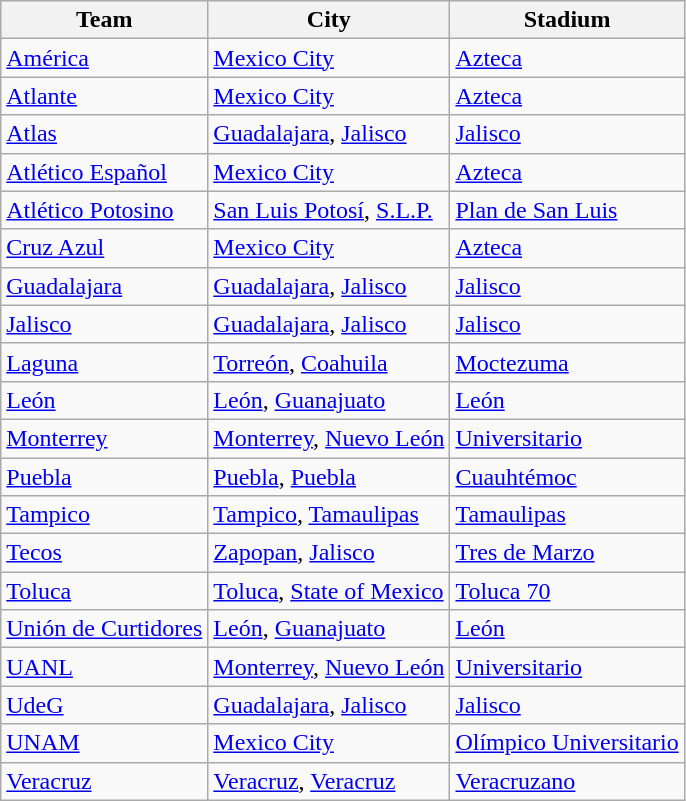<table class="wikitable" class="toccolours sortable">
<tr>
<th>Team</th>
<th>City</th>
<th>Stadium</th>
</tr>
<tr>
<td><a href='#'>América</a></td>
<td><a href='#'>Mexico City</a></td>
<td><a href='#'>Azteca</a></td>
</tr>
<tr>
<td><a href='#'>Atlante</a></td>
<td><a href='#'>Mexico City</a></td>
<td><a href='#'>Azteca</a></td>
</tr>
<tr>
<td><a href='#'>Atlas</a></td>
<td><a href='#'>Guadalajara</a>, <a href='#'>Jalisco</a></td>
<td><a href='#'>Jalisco</a></td>
</tr>
<tr>
<td><a href='#'>Atlético Español</a></td>
<td><a href='#'>Mexico City</a></td>
<td><a href='#'>Azteca</a></td>
</tr>
<tr>
<td><a href='#'>Atlético Potosino</a></td>
<td><a href='#'>San Luis Potosí</a>, <a href='#'>S.L.P.</a></td>
<td><a href='#'>Plan de San Luis</a></td>
</tr>
<tr>
<td><a href='#'>Cruz Azul</a></td>
<td><a href='#'>Mexico City</a></td>
<td><a href='#'>Azteca</a></td>
</tr>
<tr>
<td><a href='#'>Guadalajara</a></td>
<td><a href='#'>Guadalajara</a>, <a href='#'>Jalisco</a></td>
<td><a href='#'>Jalisco</a></td>
</tr>
<tr>
<td><a href='#'>Jalisco</a></td>
<td><a href='#'>Guadalajara</a>, <a href='#'>Jalisco</a></td>
<td><a href='#'>Jalisco</a></td>
</tr>
<tr>
<td><a href='#'>Laguna</a></td>
<td><a href='#'>Torreón</a>, <a href='#'>Coahuila</a></td>
<td><a href='#'>Moctezuma</a></td>
</tr>
<tr>
<td><a href='#'>León</a></td>
<td><a href='#'>León</a>, <a href='#'>Guanajuato</a></td>
<td><a href='#'>León</a></td>
</tr>
<tr>
<td><a href='#'>Monterrey</a></td>
<td><a href='#'>Monterrey</a>, <a href='#'>Nuevo León</a></td>
<td><a href='#'>Universitario</a></td>
</tr>
<tr>
<td><a href='#'>Puebla</a></td>
<td><a href='#'>Puebla</a>, <a href='#'>Puebla</a></td>
<td><a href='#'>Cuauhtémoc</a></td>
</tr>
<tr>
<td><a href='#'>Tampico</a></td>
<td><a href='#'>Tampico</a>, <a href='#'>Tamaulipas</a></td>
<td><a href='#'>Tamaulipas</a></td>
</tr>
<tr>
<td><a href='#'>Tecos</a></td>
<td><a href='#'>Zapopan</a>, <a href='#'>Jalisco</a></td>
<td><a href='#'>Tres de Marzo</a></td>
</tr>
<tr>
<td><a href='#'>Toluca</a></td>
<td><a href='#'>Toluca</a>, <a href='#'>State of Mexico</a></td>
<td><a href='#'>Toluca 70</a></td>
</tr>
<tr>
<td><a href='#'>Unión de Curtidores</a></td>
<td><a href='#'>León</a>, <a href='#'>Guanajuato</a></td>
<td><a href='#'>León</a></td>
</tr>
<tr>
<td><a href='#'>UANL</a></td>
<td><a href='#'>Monterrey</a>, <a href='#'>Nuevo León</a></td>
<td><a href='#'>Universitario</a></td>
</tr>
<tr>
<td><a href='#'>UdeG</a></td>
<td><a href='#'>Guadalajara</a>, <a href='#'>Jalisco</a></td>
<td><a href='#'>Jalisco</a></td>
</tr>
<tr>
<td><a href='#'>UNAM</a></td>
<td><a href='#'>Mexico City</a></td>
<td><a href='#'>Olímpico Universitario</a></td>
</tr>
<tr>
<td><a href='#'>Veracruz</a></td>
<td><a href='#'>Veracruz</a>, <a href='#'>Veracruz</a></td>
<td><a href='#'>Veracruzano</a></td>
</tr>
</table>
